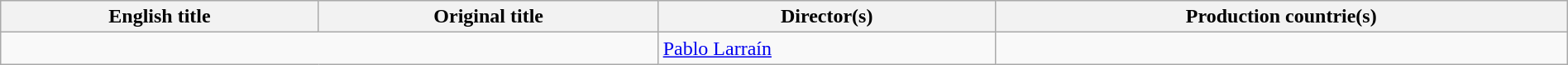<table class="sortable wikitable" style="width:100%; margin-bottom:4px" cellpadding="5">
<tr>
<th scope="col">English title</th>
<th scope="col">Original title</th>
<th scope="col">Director(s)</th>
<th scope="col">Production countrie(s)</th>
</tr>
<tr>
<td colspan = "2"></td>
<td><a href='#'>Pablo Larraín</a></td>
<td></td>
</tr>
</table>
